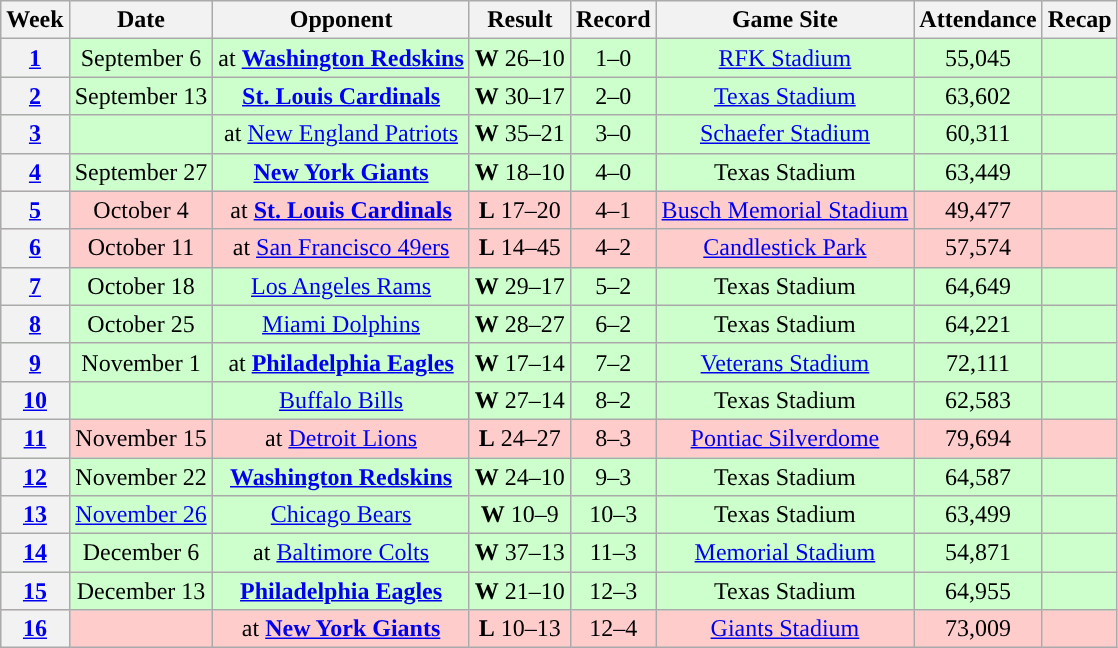<table class="wikitable" style="text-align:center">
<tr>
<th>Week</th>
<th>Date</th>
<th>Opponent</th>
<th>Result</th>
<th>Record</th>
<th>Game Site</th>
<th>Attendance</th>
<th>Recap</th>
</tr>
<tr style="background: #cfc">
<th><a href='#'>1</a></th>
<td>September 6</td>
<td>at <strong><a href='#'>Washington Redskins</a></strong></td>
<td><strong>W</strong> 26–10</td>
<td>1–0</td>
<td><a href='#'>RFK Stadium</a></td>
<td>55,045</td>
<td></td>
</tr>
<tr style="background: #cfc">
<th><a href='#'>2</a></th>
<td>September 13</td>
<td><strong><a href='#'>St. Louis Cardinals</a></strong></td>
<td><strong>W</strong> 30–17</td>
<td>2–0</td>
<td><a href='#'>Texas Stadium</a></td>
<td>63,602</td>
<td></td>
</tr>
<tr style="background: #cfc">
<th><a href='#'>3</a></th>
<td></td>
<td>at <a href='#'>New England Patriots</a></td>
<td><strong>W</strong> 35–21</td>
<td>3–0</td>
<td><a href='#'>Schaefer Stadium</a></td>
<td>60,311</td>
<td></td>
</tr>
<tr style="background: #cfc">
<th><a href='#'>4</a></th>
<td>September 27</td>
<td><strong><a href='#'>New York Giants</a></strong></td>
<td><strong>W</strong> 18–10</td>
<td>4–0</td>
<td>Texas Stadium</td>
<td>63,449</td>
<td></td>
</tr>
<tr style="background: #fcc">
<th><a href='#'>5</a></th>
<td>October 4</td>
<td>at <strong><a href='#'>St. Louis Cardinals</a></strong></td>
<td><strong>L</strong> 17–20</td>
<td>4–1</td>
<td><a href='#'>Busch Memorial Stadium</a></td>
<td>49,477</td>
<td></td>
</tr>
<tr style="background: #fcc">
<th><a href='#'>6</a></th>
<td>October 11</td>
<td>at <a href='#'>San Francisco 49ers</a></td>
<td><strong>L</strong> 14–45</td>
<td>4–2</td>
<td><a href='#'>Candlestick Park</a></td>
<td>57,574</td>
<td></td>
</tr>
<tr style="background: #cfc">
<th><a href='#'>7</a></th>
<td>October 18</td>
<td><a href='#'>Los Angeles Rams</a></td>
<td><strong>W</strong> 29–17</td>
<td>5–2</td>
<td>Texas Stadium</td>
<td>64,649</td>
<td></td>
</tr>
<tr style="background: #cfc">
<th><a href='#'>8</a></th>
<td>October 25</td>
<td><a href='#'>Miami Dolphins</a></td>
<td><strong>W</strong> 28–27</td>
<td>6–2</td>
<td>Texas Stadium</td>
<td>64,221</td>
<td></td>
</tr>
<tr style="background: #cfc">
<th><a href='#'>9</a></th>
<td>November 1</td>
<td>at <strong><a href='#'>Philadelphia Eagles</a></strong></td>
<td><strong>W</strong> 17–14</td>
<td>7–2</td>
<td><a href='#'>Veterans Stadium</a></td>
<td>72,111</td>
<td></td>
</tr>
<tr style="background: #cfc">
<th><a href='#'>10</a></th>
<td></td>
<td><a href='#'>Buffalo Bills</a></td>
<td><strong>W</strong> 27–14</td>
<td>8–2</td>
<td>Texas Stadium</td>
<td>62,583</td>
<td></td>
</tr>
<tr style="background: #fcc">
<th><a href='#'>11</a></th>
<td>November 15</td>
<td>at <a href='#'>Detroit Lions</a></td>
<td><strong>L</strong> 24–27</td>
<td>8–3</td>
<td><a href='#'>Pontiac Silverdome</a></td>
<td>79,694</td>
<td></td>
</tr>
<tr style="background: #cfc">
<th><a href='#'>12</a></th>
<td>November 22</td>
<td><strong><a href='#'>Washington Redskins</a></strong></td>
<td><strong>W</strong> 24–10</td>
<td>9–3</td>
<td>Texas Stadium</td>
<td>64,587</td>
<td></td>
</tr>
<tr style="background: #cfc">
<th><a href='#'>13</a></th>
<td><a href='#'>November 26</a></td>
<td><a href='#'>Chicago Bears</a></td>
<td><strong>W</strong> 10–9</td>
<td>10–3</td>
<td>Texas Stadium</td>
<td>63,499</td>
<td></td>
</tr>
<tr style="background: #cfc">
<th><a href='#'>14</a></th>
<td>December 6</td>
<td>at <a href='#'>Baltimore Colts</a></td>
<td><strong>W</strong> 37–13</td>
<td>11–3</td>
<td><a href='#'>Memorial Stadium</a></td>
<td>54,871</td>
<td></td>
</tr>
<tr style="background: #cfc">
<th><a href='#'>15</a></th>
<td>December 13</td>
<td><strong><a href='#'>Philadelphia Eagles</a></strong></td>
<td><strong>W</strong> 21–10</td>
<td>12–3</td>
<td>Texas Stadium</td>
<td>64,955</td>
<td></td>
</tr>
<tr style="background: #fcc">
<th><a href='#'>16</a></th>
<td></td>
<td>at <strong><a href='#'>New York Giants</a></strong></td>
<td><strong>L</strong> 10–13 </td>
<td>12–4</td>
<td><a href='#'>Giants Stadium</a></td>
<td>73,009</td>
<td></td>
</tr>
</table>
